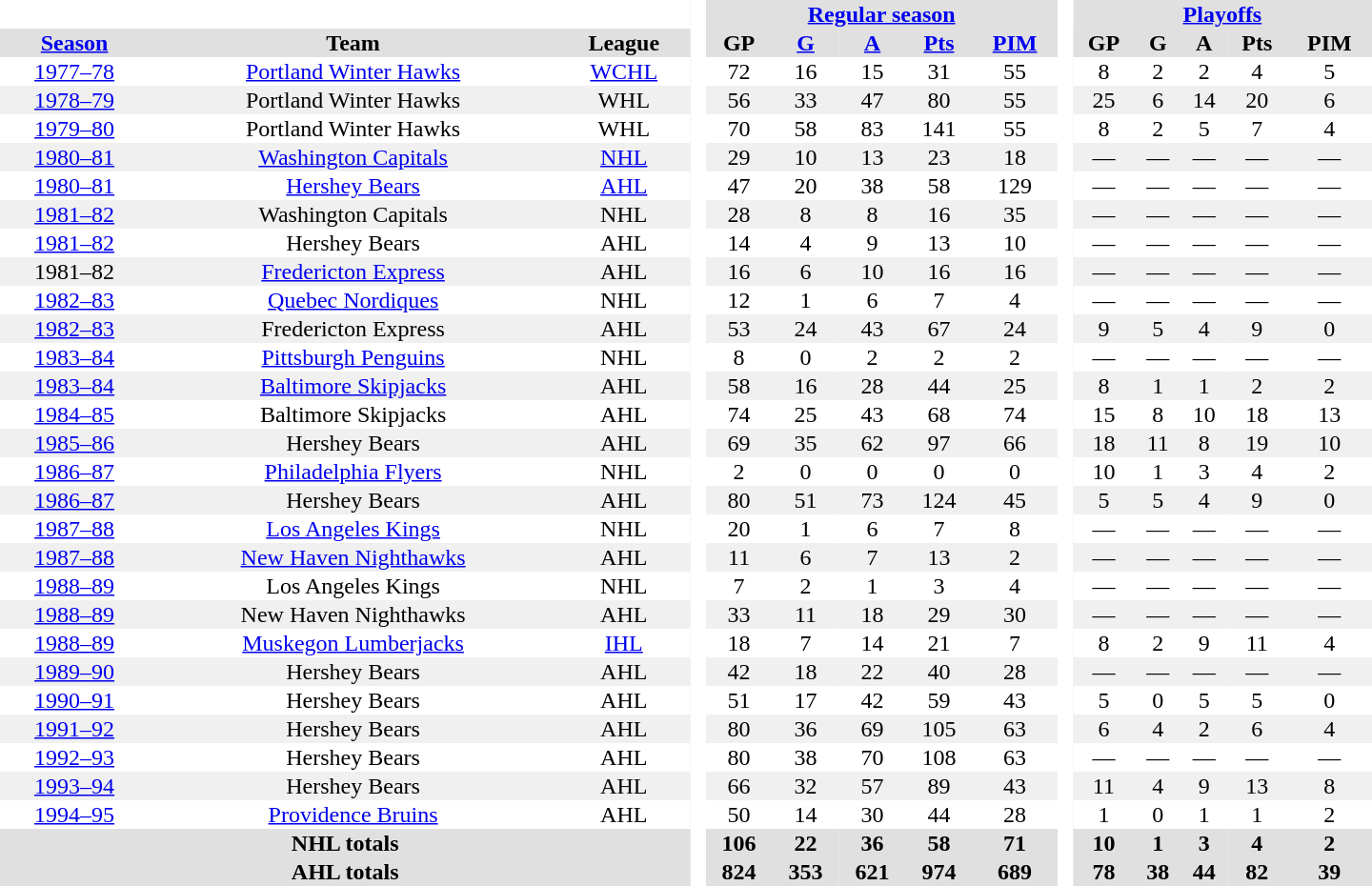<table border="0" cellpadding="1" cellspacing="0" style="text-align:center; width:60em">
<tr bgcolor="#e0e0e0">
<th colspan="3" bgcolor="#ffffff"> </th>
<th rowspan="99" bgcolor="#ffffff"> </th>
<th colspan="5"><a href='#'>Regular season</a></th>
<th rowspan="99" bgcolor="#ffffff"> </th>
<th colspan="5"><a href='#'>Playoffs</a></th>
</tr>
<tr bgcolor="#e0e0e0">
<th><a href='#'>Season</a></th>
<th>Team</th>
<th>League</th>
<th>GP</th>
<th><a href='#'>G</a></th>
<th><a href='#'>A</a></th>
<th><a href='#'>Pts</a></th>
<th><a href='#'>PIM</a></th>
<th>GP</th>
<th>G</th>
<th>A</th>
<th>Pts</th>
<th>PIM</th>
</tr>
<tr>
<td><a href='#'>1977–78</a></td>
<td><a href='#'>Portland Winter Hawks</a></td>
<td><a href='#'>WCHL</a></td>
<td>72</td>
<td>16</td>
<td>15</td>
<td>31</td>
<td>55</td>
<td>8</td>
<td>2</td>
<td>2</td>
<td>4</td>
<td>5</td>
</tr>
<tr bgcolor="#f0f0f0">
<td><a href='#'>1978–79</a></td>
<td>Portland Winter Hawks</td>
<td>WHL</td>
<td>56</td>
<td>33</td>
<td>47</td>
<td>80</td>
<td>55</td>
<td>25</td>
<td>6</td>
<td>14</td>
<td>20</td>
<td>6</td>
</tr>
<tr>
<td><a href='#'>1979–80</a></td>
<td>Portland Winter Hawks</td>
<td>WHL</td>
<td>70</td>
<td>58</td>
<td>83</td>
<td>141</td>
<td>55</td>
<td>8</td>
<td>2</td>
<td>5</td>
<td>7</td>
<td>4</td>
</tr>
<tr bgcolor="#f0f0f0">
<td><a href='#'>1980–81</a></td>
<td><a href='#'>Washington Capitals</a></td>
<td><a href='#'>NHL</a></td>
<td>29</td>
<td>10</td>
<td>13</td>
<td>23</td>
<td>18</td>
<td>—</td>
<td>—</td>
<td>—</td>
<td>—</td>
<td>—</td>
</tr>
<tr>
<td><a href='#'>1980–81</a></td>
<td><a href='#'>Hershey Bears</a></td>
<td><a href='#'>AHL</a></td>
<td>47</td>
<td>20</td>
<td>38</td>
<td>58</td>
<td>129</td>
<td>—</td>
<td>—</td>
<td>—</td>
<td>—</td>
<td>—</td>
</tr>
<tr bgcolor="#f0f0f0">
<td><a href='#'>1981–82</a></td>
<td>Washington Capitals</td>
<td>NHL</td>
<td>28</td>
<td>8</td>
<td>8</td>
<td>16</td>
<td>35</td>
<td>—</td>
<td>—</td>
<td>—</td>
<td>—</td>
<td>—</td>
</tr>
<tr>
<td><a href='#'>1981–82</a></td>
<td>Hershey Bears</td>
<td>AHL</td>
<td>14</td>
<td>4</td>
<td>9</td>
<td>13</td>
<td>10</td>
<td>—</td>
<td>—</td>
<td>—</td>
<td>—</td>
<td>—</td>
</tr>
<tr bgcolor="#f0f0f0">
<td>1981–82</td>
<td><a href='#'>Fredericton Express</a></td>
<td>AHL</td>
<td>16</td>
<td>6</td>
<td>10</td>
<td>16</td>
<td>16</td>
<td>—</td>
<td>—</td>
<td>—</td>
<td>—</td>
<td>—</td>
</tr>
<tr>
<td><a href='#'>1982–83</a></td>
<td><a href='#'>Quebec Nordiques</a></td>
<td>NHL</td>
<td>12</td>
<td>1</td>
<td>6</td>
<td>7</td>
<td>4</td>
<td>—</td>
<td>—</td>
<td>—</td>
<td>—</td>
<td>—</td>
</tr>
<tr bgcolor="#f0f0f0">
<td><a href='#'>1982–83</a></td>
<td>Fredericton Express</td>
<td>AHL</td>
<td>53</td>
<td>24</td>
<td>43</td>
<td>67</td>
<td>24</td>
<td>9</td>
<td>5</td>
<td>4</td>
<td>9</td>
<td>0</td>
</tr>
<tr>
<td><a href='#'>1983–84</a></td>
<td><a href='#'>Pittsburgh Penguins</a></td>
<td>NHL</td>
<td>8</td>
<td>0</td>
<td>2</td>
<td>2</td>
<td>2</td>
<td>—</td>
<td>—</td>
<td>—</td>
<td>—</td>
<td>—</td>
</tr>
<tr bgcolor="#f0f0f0">
<td><a href='#'>1983–84</a></td>
<td><a href='#'>Baltimore Skipjacks</a></td>
<td>AHL</td>
<td>58</td>
<td>16</td>
<td>28</td>
<td>44</td>
<td>25</td>
<td>8</td>
<td>1</td>
<td>1</td>
<td>2</td>
<td>2</td>
</tr>
<tr>
<td><a href='#'>1984–85</a></td>
<td>Baltimore Skipjacks</td>
<td>AHL</td>
<td>74</td>
<td>25</td>
<td>43</td>
<td>68</td>
<td>74</td>
<td>15</td>
<td>8</td>
<td>10</td>
<td>18</td>
<td>13</td>
</tr>
<tr bgcolor="#f0f0f0">
<td><a href='#'>1985–86</a></td>
<td>Hershey Bears</td>
<td>AHL</td>
<td>69</td>
<td>35</td>
<td>62</td>
<td>97</td>
<td>66</td>
<td>18</td>
<td>11</td>
<td>8</td>
<td>19</td>
<td>10</td>
</tr>
<tr>
<td><a href='#'>1986–87</a></td>
<td><a href='#'>Philadelphia Flyers</a></td>
<td>NHL</td>
<td>2</td>
<td>0</td>
<td>0</td>
<td>0</td>
<td>0</td>
<td>10</td>
<td>1</td>
<td>3</td>
<td>4</td>
<td>2</td>
</tr>
<tr bgcolor="#f0f0f0">
<td><a href='#'>1986–87</a></td>
<td>Hershey Bears</td>
<td>AHL</td>
<td>80</td>
<td>51</td>
<td>73</td>
<td>124</td>
<td>45</td>
<td>5</td>
<td>5</td>
<td>4</td>
<td>9</td>
<td>0</td>
</tr>
<tr>
<td><a href='#'>1987–88</a></td>
<td><a href='#'>Los Angeles Kings</a></td>
<td>NHL</td>
<td>20</td>
<td>1</td>
<td>6</td>
<td>7</td>
<td>8</td>
<td>—</td>
<td>—</td>
<td>—</td>
<td>—</td>
<td>—</td>
</tr>
<tr bgcolor="#f0f0f0">
<td><a href='#'>1987–88</a></td>
<td><a href='#'>New Haven Nighthawks</a></td>
<td>AHL</td>
<td>11</td>
<td>6</td>
<td>7</td>
<td>13</td>
<td>2</td>
<td>—</td>
<td>—</td>
<td>—</td>
<td>—</td>
<td>—</td>
</tr>
<tr>
<td><a href='#'>1988–89</a></td>
<td>Los Angeles Kings</td>
<td>NHL</td>
<td>7</td>
<td>2</td>
<td>1</td>
<td>3</td>
<td>4</td>
<td>—</td>
<td>—</td>
<td>—</td>
<td>—</td>
<td>—</td>
</tr>
<tr bgcolor="#f0f0f0">
<td><a href='#'>1988–89</a></td>
<td>New Haven Nighthawks</td>
<td>AHL</td>
<td>33</td>
<td>11</td>
<td>18</td>
<td>29</td>
<td>30</td>
<td>—</td>
<td>—</td>
<td>—</td>
<td>—</td>
<td>—</td>
</tr>
<tr>
<td><a href='#'>1988–89</a></td>
<td><a href='#'>Muskegon Lumberjacks</a></td>
<td><a href='#'>IHL</a></td>
<td>18</td>
<td>7</td>
<td>14</td>
<td>21</td>
<td>7</td>
<td>8</td>
<td>2</td>
<td>9</td>
<td>11</td>
<td>4</td>
</tr>
<tr bgcolor="#f0f0f0">
<td><a href='#'>1989–90</a></td>
<td>Hershey Bears</td>
<td>AHL</td>
<td>42</td>
<td>18</td>
<td>22</td>
<td>40</td>
<td>28</td>
<td>—</td>
<td>—</td>
<td>—</td>
<td>—</td>
<td>—</td>
</tr>
<tr>
<td><a href='#'>1990–91</a></td>
<td>Hershey Bears</td>
<td>AHL</td>
<td>51</td>
<td>17</td>
<td>42</td>
<td>59</td>
<td>43</td>
<td>5</td>
<td>0</td>
<td>5</td>
<td>5</td>
<td>0</td>
</tr>
<tr bgcolor="#f0f0f0">
<td><a href='#'>1991–92</a></td>
<td>Hershey Bears</td>
<td>AHL</td>
<td>80</td>
<td>36</td>
<td>69</td>
<td>105</td>
<td>63</td>
<td>6</td>
<td>4</td>
<td>2</td>
<td>6</td>
<td>4</td>
</tr>
<tr>
<td><a href='#'>1992–93</a></td>
<td>Hershey Bears</td>
<td>AHL</td>
<td>80</td>
<td>38</td>
<td>70</td>
<td>108</td>
<td>63</td>
<td>—</td>
<td>—</td>
<td>—</td>
<td>—</td>
<td>—</td>
</tr>
<tr bgcolor="#f0f0f0">
<td><a href='#'>1993–94</a></td>
<td>Hershey Bears</td>
<td>AHL</td>
<td>66</td>
<td>32</td>
<td>57</td>
<td>89</td>
<td>43</td>
<td>11</td>
<td>4</td>
<td>9</td>
<td>13</td>
<td>8</td>
</tr>
<tr>
<td><a href='#'>1994–95</a></td>
<td><a href='#'>Providence Bruins</a></td>
<td>AHL</td>
<td>50</td>
<td>14</td>
<td>30</td>
<td>44</td>
<td>28</td>
<td>1</td>
<td>0</td>
<td>1</td>
<td>1</td>
<td>2</td>
</tr>
<tr bgcolor="#e0e0e0">
<th colspan="3">NHL totals</th>
<th>106</th>
<th>22</th>
<th>36</th>
<th>58</th>
<th>71</th>
<th>10</th>
<th>1</th>
<th>3</th>
<th>4</th>
<th>2</th>
</tr>
<tr bgcolor="#e0e0e0">
<th colspan="3">AHL totals</th>
<th>824</th>
<th>353</th>
<th>621</th>
<th>974</th>
<th>689</th>
<th>78</th>
<th>38</th>
<th>44</th>
<th>82</th>
<th>39</th>
</tr>
</table>
